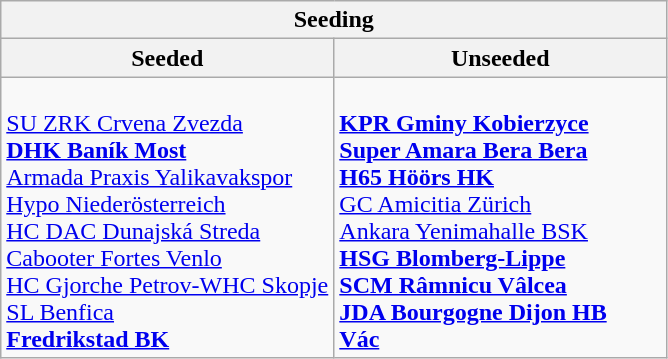<table class="wikitable">
<tr>
<th colspan=2>Seeding</th>
</tr>
<tr>
<th width=50%>Seeded</th>
<th width=50%>Unseeded</th>
</tr>
<tr>
<td><br> <a href='#'>SU ZRK Crvena Zvezda</a><br>
 <strong><a href='#'>DHK Baník Most</a></strong><br>
 <a href='#'>Armada Praxis Yalikavakspor</a><br>
 <a href='#'>Hypo Niederösterreich</a><br>
 <a href='#'>HC DAC Dunajská Streda</a><br>
 <a href='#'>Cabooter Fortes Venlo</a><br>
 <a href='#'>HC Gjorche Petrov-WHC Skopje</a><br>
 <a href='#'>SL Benfica</a><br>
 <strong><a href='#'>Fredrikstad BK</a></strong></td>
<td><br> <strong><a href='#'>KPR Gminy Kobierzyce</a></strong><br>
 <strong><a href='#'>Super Amara Bera Bera</a></strong> <br>
 <strong><a href='#'>H65 Höörs HK</a></strong><br>
 <a href='#'>GC Amicitia Zürich</a><br>
 <a href='#'>Ankara Yenimahalle BSK</a><br>
 <strong><a href='#'>HSG Blomberg-Lippe</a></strong><br>
 <strong><a href='#'>SCM Râmnicu Vâlcea</a></strong><br>
 <strong><a href='#'>JDA Bourgogne Dijon HB</a></strong><br>
 <strong><a href='#'>Vác</a></strong></td>
</tr>
</table>
